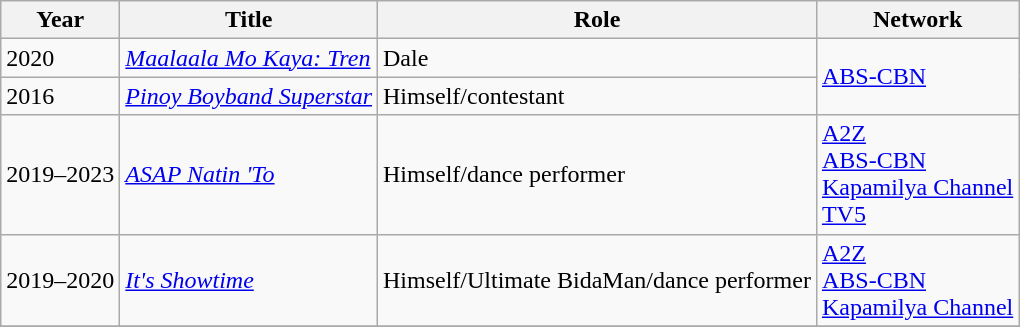<table class="wikitable">
<tr>
<th>Year</th>
<th>Title</th>
<th>Role</th>
<th>Network</th>
</tr>
<tr>
<td>2020</td>
<td><em><a href='#'>Maalaala Mo Kaya: Tren</a></em></td>
<td>Dale</td>
<td rowspan="2"><a href='#'>ABS-CBN</a></td>
</tr>
<tr>
<td>2016</td>
<td><em><a href='#'>Pinoy Boyband Superstar</a></em></td>
<td>Himself/contestant</td>
</tr>
<tr>
<td>2019–2023</td>
<td><em><a href='#'>ASAP Natin 'To</a></em></td>
<td>Himself/dance performer</td>
<td><a href='#'>A2Z</a> <br> <a href='#'>ABS-CBN</a> <br> <a href='#'>Kapamilya Channel</a> <br> <a href='#'>TV5</a></td>
</tr>
<tr>
<td>2019–2020</td>
<td><em><a href='#'>It's Showtime</a></em></td>
<td>Himself/Ultimate BidaMan/dance performer</td>
<td><a href='#'>A2Z</a> <br> <a href='#'>ABS-CBN</a> <br> <a href='#'>Kapamilya Channel</a></td>
</tr>
<tr>
</tr>
</table>
